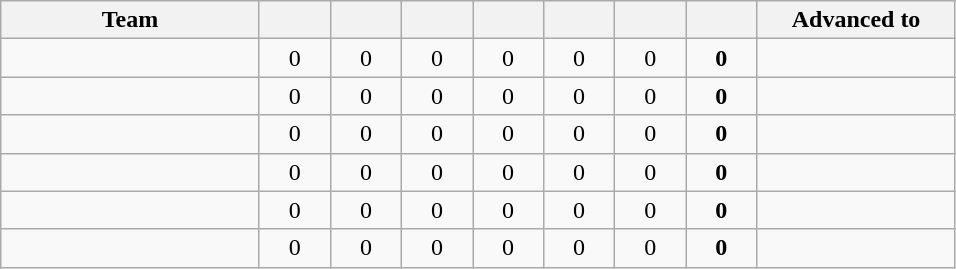<table class="wikitable" style="text-align:center;">
<tr>
<th width=165>Team</th>
<th width=40></th>
<th width=40></th>
<th width=40></th>
<th width=40></th>
<th width=40></th>
<th width=40></th>
<th width=40></th>
<th width=125>Advanced to</th>
</tr>
<tr style="background:#">
<td style="text-align:left;"></td>
<td>0</td>
<td>0</td>
<td>0</td>
<td>0</td>
<td>0</td>
<td>0</td>
<td><strong>0</strong></td>
<td></td>
</tr>
<tr style="background:#">
<td style="text-align:left;"></td>
<td>0</td>
<td>0</td>
<td>0</td>
<td>0</td>
<td>0</td>
<td>0</td>
<td><strong>0</strong></td>
<td></td>
</tr>
<tr style="background:#">
<td style="text-align:left;"></td>
<td>0</td>
<td>0</td>
<td>0</td>
<td>0</td>
<td>0</td>
<td>0</td>
<td><strong>0</strong></td>
<td></td>
</tr>
<tr style="background:#">
<td style="text-align:left;"></td>
<td>0</td>
<td>0</td>
<td>0</td>
<td>0</td>
<td>0</td>
<td>0</td>
<td><strong>0</strong></td>
<td></td>
</tr>
<tr style="background:#">
<td style="text-align:left;"></td>
<td>0</td>
<td>0</td>
<td>0</td>
<td>0</td>
<td>0</td>
<td>0</td>
<td><strong>0</strong></td>
<td></td>
</tr>
<tr style="background:#">
<td style="text-align:left;"></td>
<td>0</td>
<td>0</td>
<td>0</td>
<td>0</td>
<td>0</td>
<td>0</td>
<td><strong>0</strong></td>
<td></td>
</tr>
</table>
